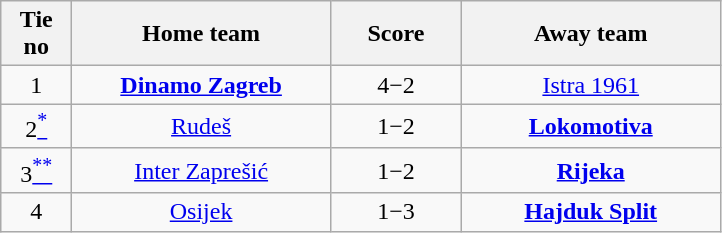<table class="wikitable" style="text-align: center">
<tr>
<th width=40>Tie no</th>
<th width=165>Home team</th>
<th width=80>Score</th>
<th width=165>Away team</th>
</tr>
<tr>
<td>1</td>
<td><strong><a href='#'>Dinamo Zagreb</a></strong></td>
<td>4−2</td>
<td><a href='#'>Istra 1961</a></td>
</tr>
<tr>
<td>2<a href='#'><sup>*</sup></a></td>
<td><a href='#'>Rudeš</a></td>
<td>1−2</td>
<td><strong><a href='#'>Lokomotiva</a></strong></td>
</tr>
<tr>
<td>3<a href='#'><sup>**</sup></a></td>
<td><a href='#'>Inter Zaprešić</a></td>
<td>1−2</td>
<td><strong><a href='#'>Rijeka</a></strong></td>
</tr>
<tr>
<td>4</td>
<td><a href='#'>Osijek</a></td>
<td>1−3</td>
<td><strong><a href='#'>Hajduk Split</a></strong></td>
</tr>
</table>
